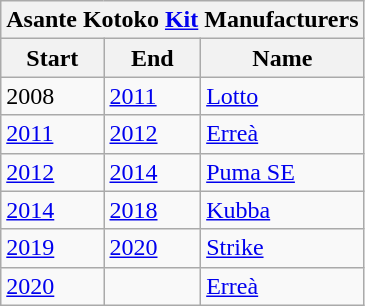<table class="wikitable">
<tr>
<th colspan="3">Asante Kotoko <a href='#'>Kit</a> Manufacturers</th>
</tr>
<tr>
<th>Start</th>
<th>End</th>
<th>Name</th>
</tr>
<tr>
<td>2008</td>
<td><a href='#'>2011</a></td>
<td><a href='#'>Lotto</a></td>
</tr>
<tr>
<td><a href='#'>2011</a></td>
<td><a href='#'>2012</a></td>
<td><a href='#'>Erreà</a></td>
</tr>
<tr>
<td><a href='#'>2012</a></td>
<td><a href='#'>2014</a></td>
<td><a href='#'>Puma SE</a></td>
</tr>
<tr>
<td><a href='#'>2014</a></td>
<td><a href='#'>2018</a></td>
<td> <a href='#'>Kubba</a></td>
</tr>
<tr>
<td><a href='#'>2019</a></td>
<td><a href='#'>2020</a></td>
<td><a href='#'>Strike</a></td>
</tr>
<tr>
<td><a href='#'>2020</a></td>
<td></td>
<td><a href='#'>Erreà</a></td>
</tr>
</table>
